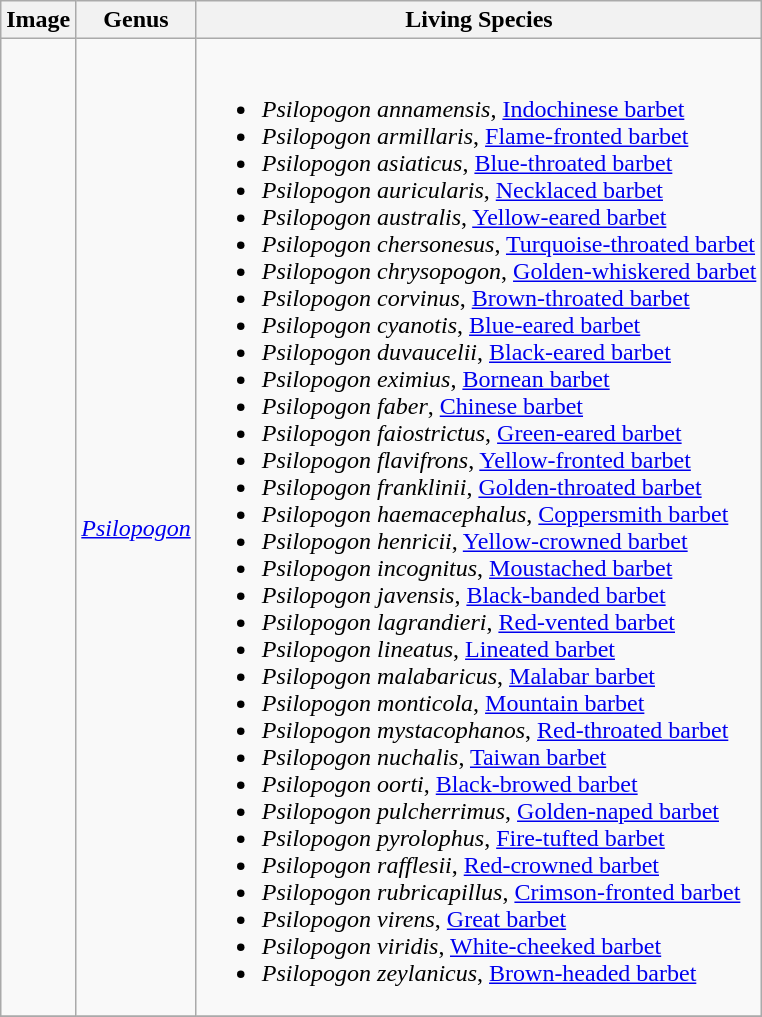<table class="wikitable">
<tr>
<th>Image</th>
<th>Genus</th>
<th>Living Species</th>
</tr>
<tr>
<td></td>
<td><em><a href='#'>Psilopogon</a></em> </td>
<td><br><ul><li><em>Psilopogon annamensis</em>, <a href='#'>Indochinese barbet</a></li><li><em>Psilopogon armillaris</em>, <a href='#'>Flame-fronted barbet</a></li><li><em>Psilopogon asiaticus</em>, <a href='#'>Blue-throated barbet</a></li><li><em>Psilopogon auricularis</em>, <a href='#'>Necklaced barbet</a></li><li><em>Psilopogon australis</em>,  <a href='#'>Yellow-eared barbet</a></li><li><em>Psilopogon chersonesus</em>, <a href='#'>Turquoise-throated barbet</a></li><li><em>Psilopogon chrysopogon</em>, <a href='#'>Golden-whiskered barbet</a></li><li><em>Psilopogon corvinus</em>, <a href='#'>Brown-throated barbet</a></li><li><em>Psilopogon cyanotis</em>,  <a href='#'>Blue-eared barbet</a></li><li><em>Psilopogon duvaucelii</em>, <a href='#'>Black-eared barbet</a></li><li><em>Psilopogon eximius</em>, <a href='#'>Bornean barbet</a></li><li><em>Psilopogon faber</em>, <a href='#'>Chinese barbet</a></li><li><em>Psilopogon faiostrictus</em>, <a href='#'>Green-eared barbet</a></li><li><em>Psilopogon flavifrons</em>, <a href='#'>Yellow-fronted barbet</a></li><li><em>Psilopogon franklinii</em>, <a href='#'>Golden-throated barbet</a></li><li><em>Psilopogon haemacephalus</em>, <a href='#'>Coppersmith barbet</a></li><li><em>Psilopogon henricii</em>, <a href='#'>Yellow-crowned barbet</a></li><li><em>Psilopogon incognitus</em>, <a href='#'>Moustached barbet</a></li><li><em>Psilopogon javensis</em>, <a href='#'>Black-banded barbet</a></li><li><em>Psilopogon lagrandieri</em>, <a href='#'>Red-vented barbet</a></li><li><em>Psilopogon lineatus</em>, <a href='#'>Lineated barbet</a></li><li><em>Psilopogon malabaricus</em>,  <a href='#'>Malabar barbet</a></li><li><em>Psilopogon monticola</em>, <a href='#'>Mountain barbet</a></li><li><em>Psilopogon mystacophanos</em>, <a href='#'>Red-throated barbet</a></li><li><em>Psilopogon nuchalis</em>, <a href='#'>Taiwan barbet</a></li><li><em>Psilopogon oorti</em>, <a href='#'>Black-browed barbet</a></li><li><em>Psilopogon pulcherrimus</em>, <a href='#'>Golden-naped barbet</a></li><li><em>Psilopogon pyrolophus</em>, <a href='#'>Fire-tufted barbet</a></li><li><em>Psilopogon rafflesii</em>, <a href='#'>Red-crowned barbet</a></li><li><em>Psilopogon rubricapillus</em>, <a href='#'>Crimson-fronted barbet</a></li><li><em>Psilopogon virens</em>, <a href='#'>Great barbet</a></li><li><em>Psilopogon viridis</em>, <a href='#'>White-cheeked barbet</a></li><li><em>Psilopogon zeylanicus</em>, <a href='#'>Brown-headed barbet</a></li></ul></td>
</tr>
<tr>
</tr>
</table>
